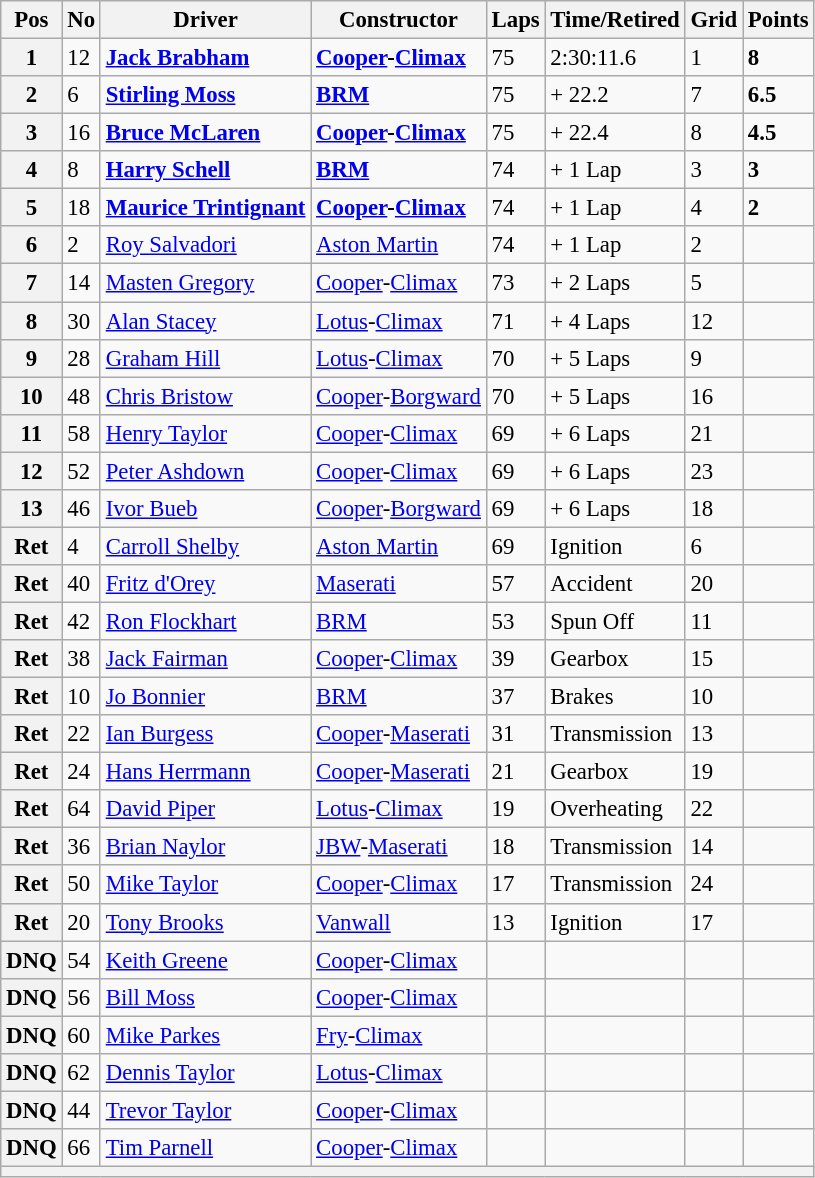<table class="wikitable" style="font-size: 95%;">
<tr>
<th>Pos</th>
<th>No</th>
<th>Driver</th>
<th>Constructor</th>
<th>Laps</th>
<th>Time/Retired</th>
<th>Grid</th>
<th>Points</th>
</tr>
<tr>
<th>1</th>
<td>12</td>
<td> <strong><a href='#'>Jack Brabham</a></strong></td>
<td><strong><a href='#'>Cooper</a>-<a href='#'>Climax</a></strong></td>
<td>75</td>
<td>2:30:11.6</td>
<td>1</td>
<td><strong>8</strong></td>
</tr>
<tr>
<th>2</th>
<td>6</td>
<td> <strong><a href='#'>Stirling Moss</a></strong></td>
<td><strong><a href='#'>BRM</a></strong></td>
<td>75</td>
<td>+ 22.2</td>
<td>7</td>
<td><strong>6.5</strong></td>
</tr>
<tr>
<th>3</th>
<td>16</td>
<td> <strong><a href='#'>Bruce McLaren</a></strong></td>
<td><strong><a href='#'>Cooper</a>-<a href='#'>Climax</a></strong></td>
<td>75</td>
<td>+ 22.4</td>
<td>8</td>
<td><strong>4.5</strong></td>
</tr>
<tr>
<th>4</th>
<td>8</td>
<td> <strong><a href='#'>Harry Schell</a></strong></td>
<td><strong><a href='#'>BRM</a></strong></td>
<td>74</td>
<td>+ 1 Lap</td>
<td>3</td>
<td><strong>3</strong></td>
</tr>
<tr>
<th>5</th>
<td>18</td>
<td> <strong><a href='#'>Maurice Trintignant</a></strong></td>
<td><strong><a href='#'>Cooper</a>-<a href='#'>Climax</a></strong></td>
<td>74</td>
<td>+ 1 Lap</td>
<td>4</td>
<td><strong>2</strong></td>
</tr>
<tr>
<th>6</th>
<td>2</td>
<td> <a href='#'>Roy Salvadori</a></td>
<td><a href='#'>Aston Martin</a></td>
<td>74</td>
<td>+ 1 Lap</td>
<td>2</td>
<td> </td>
</tr>
<tr>
<th>7</th>
<td>14</td>
<td> <a href='#'>Masten Gregory</a></td>
<td><a href='#'>Cooper</a>-<a href='#'>Climax</a></td>
<td>73</td>
<td>+ 2 Laps</td>
<td>5</td>
<td> </td>
</tr>
<tr>
<th>8</th>
<td>30</td>
<td> <a href='#'>Alan Stacey</a></td>
<td><a href='#'>Lotus</a>-<a href='#'>Climax</a></td>
<td>71</td>
<td>+ 4 Laps</td>
<td>12</td>
<td> </td>
</tr>
<tr>
<th>9</th>
<td>28</td>
<td> <a href='#'>Graham Hill</a></td>
<td><a href='#'>Lotus</a>-<a href='#'>Climax</a></td>
<td>70</td>
<td>+ 5 Laps</td>
<td>9</td>
<td> </td>
</tr>
<tr>
<th>10</th>
<td>48</td>
<td> <a href='#'>Chris Bristow</a></td>
<td><a href='#'>Cooper</a>-<a href='#'>Borgward</a></td>
<td>70</td>
<td>+ 5 Laps</td>
<td>16</td>
<td> </td>
</tr>
<tr>
<th>11</th>
<td>58</td>
<td> <a href='#'>Henry Taylor</a></td>
<td><a href='#'>Cooper</a>-<a href='#'>Climax</a></td>
<td>69</td>
<td>+ 6 Laps</td>
<td>21</td>
<td> </td>
</tr>
<tr>
<th>12</th>
<td>52</td>
<td> <a href='#'>Peter Ashdown</a></td>
<td><a href='#'>Cooper</a>-<a href='#'>Climax</a></td>
<td>69</td>
<td>+ 6 Laps</td>
<td>23</td>
<td> </td>
</tr>
<tr>
<th>13</th>
<td>46</td>
<td> <a href='#'>Ivor Bueb</a></td>
<td><a href='#'>Cooper</a>-<a href='#'>Borgward</a></td>
<td>69</td>
<td>+ 6 Laps</td>
<td>18</td>
<td> </td>
</tr>
<tr>
<th>Ret</th>
<td>4</td>
<td> <a href='#'>Carroll Shelby</a></td>
<td><a href='#'>Aston Martin</a></td>
<td>69</td>
<td>Ignition</td>
<td>6</td>
<td> </td>
</tr>
<tr>
<th>Ret</th>
<td>40</td>
<td> <a href='#'>Fritz d'Orey</a></td>
<td><a href='#'>Maserati</a></td>
<td>57</td>
<td>Accident</td>
<td>20</td>
<td> </td>
</tr>
<tr>
<th>Ret</th>
<td>42</td>
<td> <a href='#'>Ron Flockhart</a></td>
<td><a href='#'>BRM</a></td>
<td>53</td>
<td>Spun Off</td>
<td>11</td>
<td> </td>
</tr>
<tr>
<th>Ret</th>
<td>38</td>
<td> <a href='#'>Jack Fairman</a></td>
<td><a href='#'>Cooper</a>-<a href='#'>Climax</a></td>
<td>39</td>
<td>Gearbox</td>
<td>15</td>
<td> </td>
</tr>
<tr>
<th>Ret</th>
<td>10</td>
<td> <a href='#'>Jo Bonnier</a></td>
<td><a href='#'>BRM</a></td>
<td>37</td>
<td>Brakes</td>
<td>10</td>
<td> </td>
</tr>
<tr>
<th>Ret</th>
<td>22</td>
<td> <a href='#'>Ian Burgess</a></td>
<td><a href='#'>Cooper</a>-<a href='#'>Maserati</a></td>
<td>31</td>
<td>Transmission</td>
<td>13</td>
<td> </td>
</tr>
<tr>
<th>Ret</th>
<td>24</td>
<td> <a href='#'>Hans Herrmann</a></td>
<td><a href='#'>Cooper</a>-<a href='#'>Maserati</a></td>
<td>21</td>
<td>Gearbox</td>
<td>19</td>
<td> </td>
</tr>
<tr>
<th>Ret</th>
<td>64</td>
<td> <a href='#'>David Piper</a></td>
<td><a href='#'>Lotus</a>-<a href='#'>Climax</a></td>
<td>19</td>
<td>Overheating</td>
<td>22</td>
<td> </td>
</tr>
<tr>
<th>Ret</th>
<td>36</td>
<td> <a href='#'>Brian Naylor</a></td>
<td><a href='#'>JBW</a>-<a href='#'>Maserati</a></td>
<td>18</td>
<td>Transmission</td>
<td>14</td>
<td> </td>
</tr>
<tr>
<th>Ret</th>
<td>50</td>
<td> <a href='#'>Mike Taylor</a></td>
<td><a href='#'>Cooper</a>-<a href='#'>Climax</a></td>
<td>17</td>
<td>Transmission</td>
<td>24</td>
<td> </td>
</tr>
<tr>
<th>Ret</th>
<td>20</td>
<td> <a href='#'>Tony Brooks</a></td>
<td><a href='#'>Vanwall</a></td>
<td>13</td>
<td>Ignition</td>
<td>17</td>
<td> </td>
</tr>
<tr>
<th>DNQ</th>
<td>54</td>
<td> <a href='#'>Keith Greene</a></td>
<td><a href='#'>Cooper</a>-<a href='#'>Climax</a></td>
<td> </td>
<td> </td>
<td> </td>
<td> </td>
</tr>
<tr>
<th>DNQ</th>
<td>56</td>
<td> <a href='#'>Bill Moss</a></td>
<td><a href='#'>Cooper</a>-<a href='#'>Climax</a></td>
<td> </td>
<td> </td>
<td> </td>
<td> </td>
</tr>
<tr>
<th>DNQ</th>
<td>60</td>
<td> <a href='#'>Mike Parkes</a></td>
<td><a href='#'>Fry</a>-<a href='#'>Climax</a></td>
<td> </td>
<td> </td>
<td> </td>
<td> </td>
</tr>
<tr>
<th>DNQ</th>
<td>62</td>
<td> <a href='#'>Dennis Taylor</a></td>
<td><a href='#'>Lotus</a>-<a href='#'>Climax</a></td>
<td> </td>
<td> </td>
<td> </td>
<td> </td>
</tr>
<tr>
<th>DNQ</th>
<td>44</td>
<td> <a href='#'>Trevor Taylor</a></td>
<td><a href='#'>Cooper</a>-<a href='#'>Climax</a></td>
<td> </td>
<td> </td>
<td> </td>
<td> </td>
</tr>
<tr>
<th>DNQ</th>
<td>66</td>
<td> <a href='#'>Tim Parnell</a></td>
<td><a href='#'>Cooper</a>-<a href='#'>Climax</a></td>
<td> </td>
<td> </td>
<td> </td>
<td> </td>
</tr>
<tr>
<th colspan="8"></th>
</tr>
</table>
